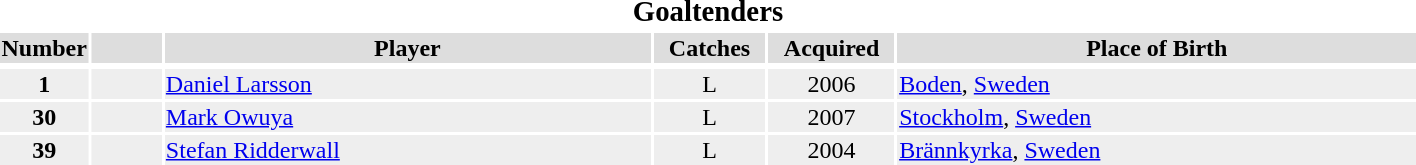<table width=75%>
<tr>
<th colspan=6><div><big>Goaltenders</big></div></th>
</tr>
<tr bgcolor="#dddddd">
<th width=5%>Number</th>
<th width=5%></th>
<th !width=15%>Player</th>
<th width=8%>Catches</th>
<th width=9%>Acquired</th>
<th width=37%>Place of Birth</th>
</tr>
<tr>
</tr>
<tr bgcolor="#eeeeee">
<td align=center><strong>1</strong></td>
<td align=center></td>
<td><a href='#'>Daniel Larsson</a></td>
<td align=center>L</td>
<td align=center>2006</td>
<td><a href='#'>Boden</a>, <a href='#'>Sweden</a></td>
</tr>
<tr bgcolor="#eeeeee">
<td align=center><strong>30</strong></td>
<td align=center></td>
<td><a href='#'>Mark Owuya</a></td>
<td align=center>L</td>
<td align=center>2007</td>
<td><a href='#'>Stockholm</a>, <a href='#'>Sweden</a></td>
</tr>
<tr bgcolor="#eeeeee">
<td align=center><strong>39</strong></td>
<td align=center></td>
<td><a href='#'>Stefan Ridderwall</a></td>
<td align=center>L</td>
<td align=center>2004</td>
<td><a href='#'>Brännkyrka</a>, <a href='#'>Sweden</a></td>
</tr>
</table>
